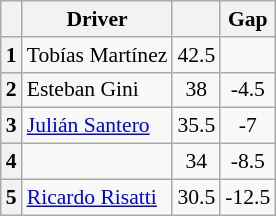<table class="wikitable" style="font-size: 90%;">
<tr>
<th></th>
<th>Driver</th>
<th></th>
<th>Gap</th>
</tr>
<tr>
<th align="center">1</th>
<td> Tobías Martínez</td>
<td align="center">42.5</td>
<td align="center"></td>
</tr>
<tr>
<th align="center">2</th>
<td> Esteban Gini</td>
<td align="center">38</td>
<td align="center">-4.5</td>
</tr>
<tr>
<th align="center">3</th>
<td> <a href='#'>Julián Santero</a></td>
<td align="center">35.5</td>
<td align="center">-7</td>
</tr>
<tr>
<th align="center">4</th>
<td></td>
<td align="center">34</td>
<td align="center">-8.5</td>
</tr>
<tr>
<th align="center">5</th>
<td> <a href='#'>Ricardo Risatti</a></td>
<td align="center">30.5</td>
<td align="center">-12.5</td>
</tr>
</table>
